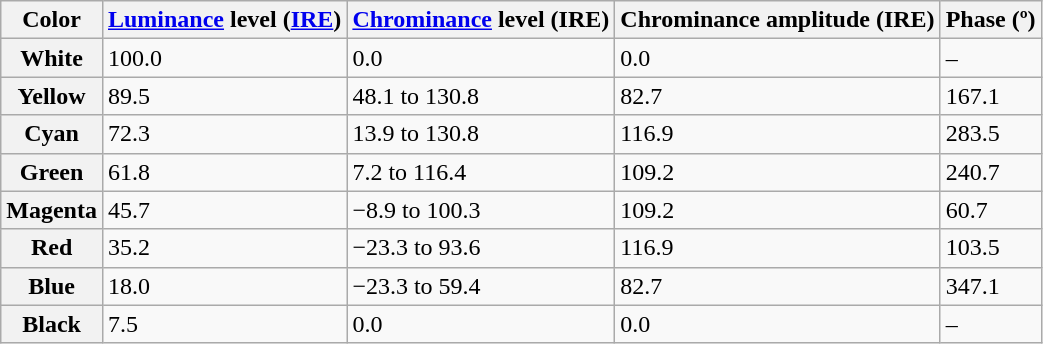<table class="wikitable">
<tr>
<th>Color</th>
<th><a href='#'>Luminance</a> level (<a href='#'>IRE</a>)</th>
<th><a href='#'>Chrominance</a> level (IRE)</th>
<th>Chrominance amplitude (IRE)</th>
<th>Phase (º)</th>
</tr>
<tr>
<th>White</th>
<td>100.0</td>
<td>0.0</td>
<td>0.0</td>
<td>–</td>
</tr>
<tr>
<th>Yellow</th>
<td>89.5</td>
<td>48.1 to 130.8</td>
<td>82.7</td>
<td>167.1</td>
</tr>
<tr>
<th>Cyan</th>
<td>72.3</td>
<td>13.9 to 130.8</td>
<td>116.9</td>
<td>283.5</td>
</tr>
<tr>
<th>Green</th>
<td>61.8</td>
<td>7.2 to 116.4</td>
<td>109.2</td>
<td>240.7</td>
</tr>
<tr>
<th>Magenta</th>
<td>45.7</td>
<td>−8.9 to 100.3</td>
<td>109.2</td>
<td>60.7</td>
</tr>
<tr>
<th>Red</th>
<td>35.2</td>
<td>−23.3 to 93.6</td>
<td>116.9</td>
<td>103.5</td>
</tr>
<tr>
<th>Blue</th>
<td>18.0</td>
<td>−23.3 to 59.4</td>
<td>82.7</td>
<td>347.1</td>
</tr>
<tr>
<th>Black</th>
<td>7.5</td>
<td>0.0</td>
<td>0.0</td>
<td>–</td>
</tr>
</table>
